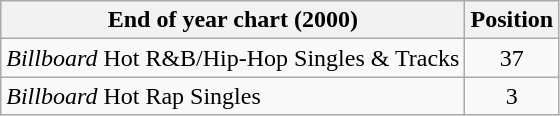<table class="wikitable sortable">
<tr>
<th align="left">End of year chart (2000)</th>
<th align="center">Position</th>
</tr>
<tr>
<td><em>Billboard</em> Hot R&B/Hip-Hop Singles & Tracks</td>
<td align="center">37</td>
</tr>
<tr>
<td><em>Billboard</em> Hot Rap Singles</td>
<td align="center">3</td>
</tr>
</table>
